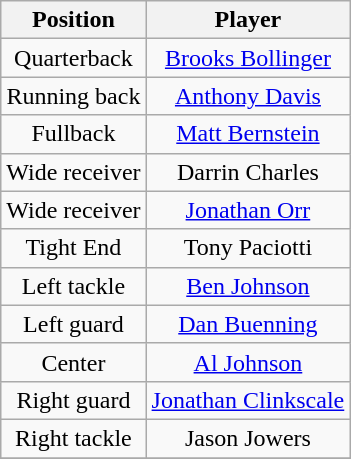<table class="wikitable" style="text-align: center;">
<tr>
<th>Position</th>
<th>Player</th>
</tr>
<tr>
<td>Quarterback</td>
<td><a href='#'>Brooks Bollinger</a></td>
</tr>
<tr>
<td>Running back</td>
<td><a href='#'>Anthony Davis</a></td>
</tr>
<tr>
<td>Fullback</td>
<td><a href='#'>Matt Bernstein</a></td>
</tr>
<tr>
<td>Wide receiver</td>
<td>Darrin Charles</td>
</tr>
<tr>
<td>Wide receiver</td>
<td><a href='#'>Jonathan Orr</a></td>
</tr>
<tr>
<td>Tight End</td>
<td>Tony Paciotti</td>
</tr>
<tr>
<td>Left tackle</td>
<td><a href='#'>Ben Johnson</a></td>
</tr>
<tr>
<td>Left guard</td>
<td><a href='#'>Dan Buenning</a></td>
</tr>
<tr>
<td>Center</td>
<td><a href='#'>Al Johnson</a></td>
</tr>
<tr>
<td>Right guard</td>
<td><a href='#'>Jonathan Clinkscale</a></td>
</tr>
<tr>
<td>Right tackle</td>
<td>Jason Jowers</td>
</tr>
<tr>
</tr>
</table>
